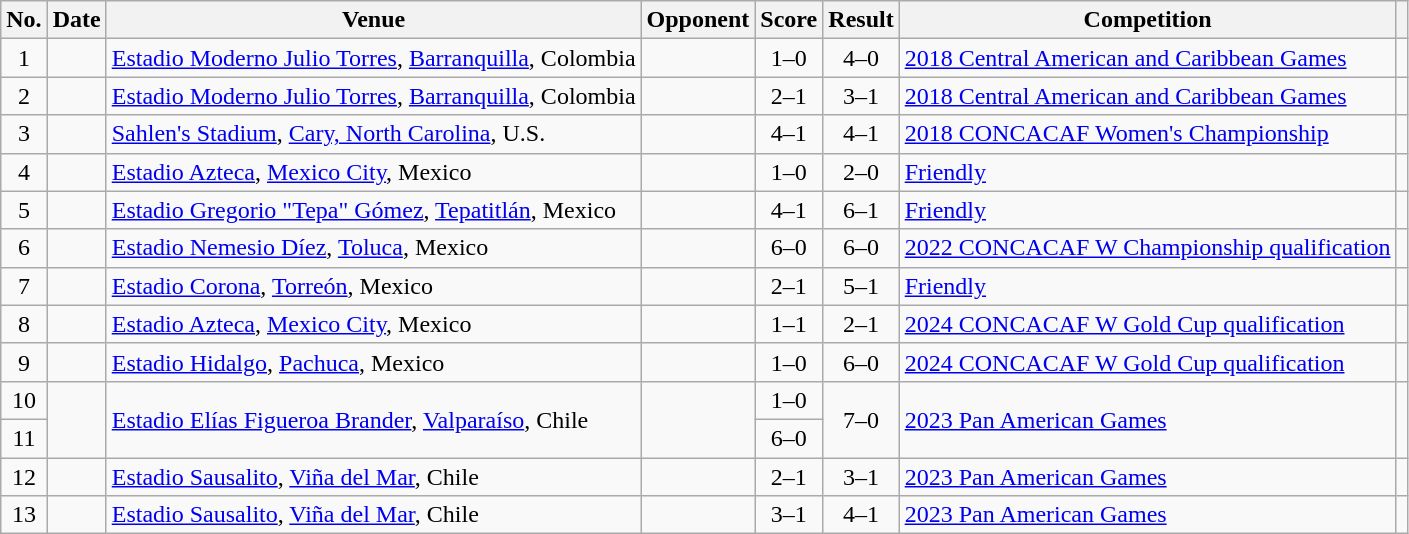<table class="wikitable sortable">
<tr>
<th scope="col">No.</th>
<th scope="col">Date</th>
<th scope="col">Venue</th>
<th scope="col">Opponent</th>
<th scope="col">Score</th>
<th scope="col">Result</th>
<th scope="col">Competition</th>
<th scope="col" class="unsortable"></th>
</tr>
<tr>
<td style="text-align:center">1</td>
<td></td>
<td><a href='#'>Estadio Moderno Julio Torres</a>, <a href='#'>Barranquilla</a>, Colombia</td>
<td></td>
<td style="text-align:center">1–0</td>
<td style="text-align:center">4–0</td>
<td><a href='#'>2018 Central American and Caribbean Games</a></td>
<td></td>
</tr>
<tr>
<td style="text-align:center">2</td>
<td></td>
<td><a href='#'>Estadio Moderno Julio Torres</a>, <a href='#'>Barranquilla</a>, Colombia</td>
<td></td>
<td style="text-align:center">2–1</td>
<td style="text-align:center">3–1</td>
<td><a href='#'>2018 Central American and Caribbean Games</a></td>
<td></td>
</tr>
<tr>
<td style="text-align:center">3</td>
<td></td>
<td><a href='#'>Sahlen's Stadium</a>, <a href='#'>Cary, North Carolina</a>, U.S.</td>
<td></td>
<td style="text-align:center">4–1</td>
<td style="text-align:center">4–1</td>
<td><a href='#'>2018 CONCACAF Women's Championship</a></td>
<td></td>
</tr>
<tr>
<td style="text-align:center">4</td>
<td></td>
<td><a href='#'>Estadio Azteca</a>, <a href='#'>Mexico City</a>, Mexico</td>
<td></td>
<td style="text-align:center">1–0</td>
<td style="text-align:center">2–0</td>
<td><a href='#'>Friendly</a></td>
<td></td>
</tr>
<tr>
<td style="text-align:center">5</td>
<td></td>
<td><a href='#'>Estadio Gregorio "Tepa" Gómez</a>, <a href='#'>Tepatitlán</a>, Mexico</td>
<td></td>
<td style="text-align:center">4–1</td>
<td style="text-align:center">6–1</td>
<td><a href='#'>Friendly</a></td>
<td></td>
</tr>
<tr>
<td style="text-align:center">6</td>
<td></td>
<td><a href='#'>Estadio Nemesio Díez</a>, <a href='#'>Toluca</a>, Mexico</td>
<td></td>
<td style="text-align:center">6–0</td>
<td style="text-align:center">6–0</td>
<td><a href='#'>2022 CONCACAF W Championship qualification</a></td>
<td></td>
</tr>
<tr>
<td style="text-align:center">7</td>
<td></td>
<td><a href='#'>Estadio Corona</a>, <a href='#'>Torreón</a>, Mexico</td>
<td></td>
<td style="text-align:center">2–1</td>
<td style="text-align:center">5–1</td>
<td><a href='#'>Friendly</a></td>
<td></td>
</tr>
<tr>
<td style="text-align:center">8</td>
<td></td>
<td><a href='#'>Estadio Azteca</a>, <a href='#'>Mexico City</a>, Mexico</td>
<td></td>
<td style="text-align:center">1–1</td>
<td style="text-align:center">2–1</td>
<td><a href='#'>2024 CONCACAF W Gold Cup qualification</a></td>
<td></td>
</tr>
<tr>
<td style="text-align:center">9</td>
<td></td>
<td><a href='#'>Estadio Hidalgo</a>, <a href='#'>Pachuca</a>, Mexico</td>
<td></td>
<td style="text-align:center">1–0</td>
<td style="text-align:center">6–0</td>
<td><a href='#'>2024 CONCACAF W Gold Cup qualification</a></td>
<td></td>
</tr>
<tr>
<td style="text-align:center">10</td>
<td rowspan="2"></td>
<td rowspan="2"><a href='#'>Estadio Elías Figueroa Brander</a>, <a href='#'>Valparaíso</a>, Chile</td>
<td rowspan="2"></td>
<td style="text-align:center">1–0</td>
<td rowspan="2" style="text-align:center">7–0</td>
<td rowspan="2"><a href='#'>2023 Pan American Games</a></td>
<td rowspan="2"></td>
</tr>
<tr>
<td style="text-align:center">11</td>
<td style="text-align:center">6–0</td>
</tr>
<tr>
<td style="text-align:center">12</td>
<td></td>
<td><a href='#'>Estadio Sausalito</a>, <a href='#'>Viña del Mar</a>, Chile</td>
<td></td>
<td style="text-align:center">2–1</td>
<td style="text-align:center">3–1</td>
<td><a href='#'>2023 Pan American Games</a></td>
<td></td>
</tr>
<tr>
<td style="text-align:center">13</td>
<td></td>
<td><a href='#'>Estadio Sausalito</a>, <a href='#'>Viña del Mar</a>, Chile</td>
<td></td>
<td style="text-align:center">3–1</td>
<td style="text-align:center">4–1</td>
<td><a href='#'>2023 Pan American Games</a></td>
<td></td>
</tr>
</table>
